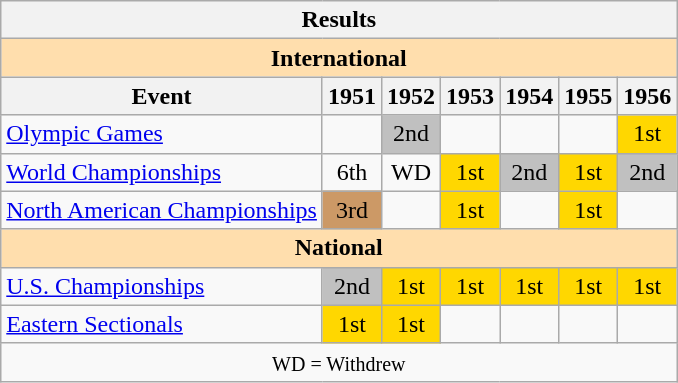<table class="wikitable" style="text-align:center">
<tr>
<th colspan="7" style="text-align:center;"><strong>Results</strong></th>
</tr>
<tr>
<th colspan="7" style="background:#ffdead; text-align:center;"><strong>International</strong></th>
</tr>
<tr>
<th>Event</th>
<th>1951</th>
<th>1952</th>
<th>1953</th>
<th>1954</th>
<th>1955</th>
<th>1956</th>
</tr>
<tr>
<td align=left><a href='#'>Olympic Games</a></td>
<td></td>
<td style="background:silver;">2nd</td>
<td></td>
<td></td>
<td></td>
<td style="background:gold;">1st</td>
</tr>
<tr>
<td align=left><a href='#'>World Championships</a></td>
<td>6th</td>
<td>WD</td>
<td style="background:gold;">1st</td>
<td style="background:silver;">2nd</td>
<td style="background:gold;">1st</td>
<td style="background:silver;">2nd</td>
</tr>
<tr>
<td align=left><a href='#'>North American Championships</a></td>
<td style="background:#c96;">3rd</td>
<td></td>
<td style="background:gold;">1st</td>
<td></td>
<td style="background:gold;">1st</td>
<td></td>
</tr>
<tr>
<th colspan="7" style="background:#ffdead; text-align:center;"><strong>National</strong></th>
</tr>
<tr>
<td align=left><a href='#'>U.S. Championships</a></td>
<td style="background:silver;">2nd</td>
<td style="background:gold;">1st</td>
<td style="background:gold;">1st</td>
<td style="background:gold;">1st</td>
<td style="background:gold;">1st</td>
<td style="background:gold;">1st</td>
</tr>
<tr>
<td align=left><a href='#'>Eastern Sectionals</a></td>
<td style="background:gold;">1st</td>
<td style="background:gold;">1st</td>
<td></td>
<td></td>
<td></td>
<td></td>
</tr>
<tr>
<td colspan="7" style="text-align:center;"><small> WD = Withdrew </small></td>
</tr>
</table>
